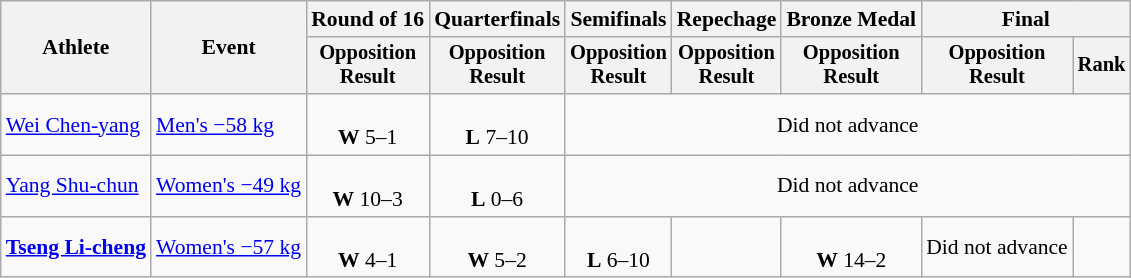<table class="wikitable" style="font-size:90%">
<tr>
<th rowspan="2">Athlete</th>
<th rowspan="2">Event</th>
<th>Round of 16</th>
<th>Quarterfinals</th>
<th>Semifinals</th>
<th>Repechage</th>
<th>Bronze Medal</th>
<th colspan=2>Final</th>
</tr>
<tr style="font-size:95%">
<th>Opposition<br>Result</th>
<th>Opposition<br>Result</th>
<th>Opposition<br>Result</th>
<th>Opposition<br>Result</th>
<th>Opposition<br>Result</th>
<th>Opposition<br>Result</th>
<th>Rank</th>
</tr>
<tr align=center>
<td align=left><a href='#'>Wei Chen-yang</a></td>
<td align=left><a href='#'>Men's −58 kg</a></td>
<td><br><strong>W</strong> 5–1</td>
<td><br><strong>L</strong> 7–10</td>
<td colspan=5>Did not advance</td>
</tr>
<tr align=center>
<td align=left><a href='#'>Yang Shu-chun</a></td>
<td align=left><a href='#'>Women's −49 kg</a></td>
<td><br><strong>W</strong> 10–3</td>
<td><br><strong>L</strong> 0–6</td>
<td colspan=5>Did not advance</td>
</tr>
<tr align=center>
<td align=left><strong><a href='#'>Tseng Li-cheng</a></strong></td>
<td align=left><a href='#'>Women's −57 kg</a></td>
<td><br><strong>W</strong> 4–1</td>
<td><br><strong>W</strong> 5–2</td>
<td><br><strong>L</strong> 6–10</td>
<td></td>
<td><br><strong>W</strong> 14–2</td>
<td>Did not advance</td>
<td></td>
</tr>
</table>
